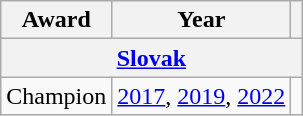<table class="wikitable">
<tr>
<th>Award</th>
<th>Year</th>
<th></th>
</tr>
<tr>
<th colspan="3"><a href='#'>Slovak</a></th>
</tr>
<tr>
<td>Champion</td>
<td><a href='#'>2017</a>, <a href='#'>2019</a>, <a href='#'>2022</a></td>
<td></td>
</tr>
</table>
